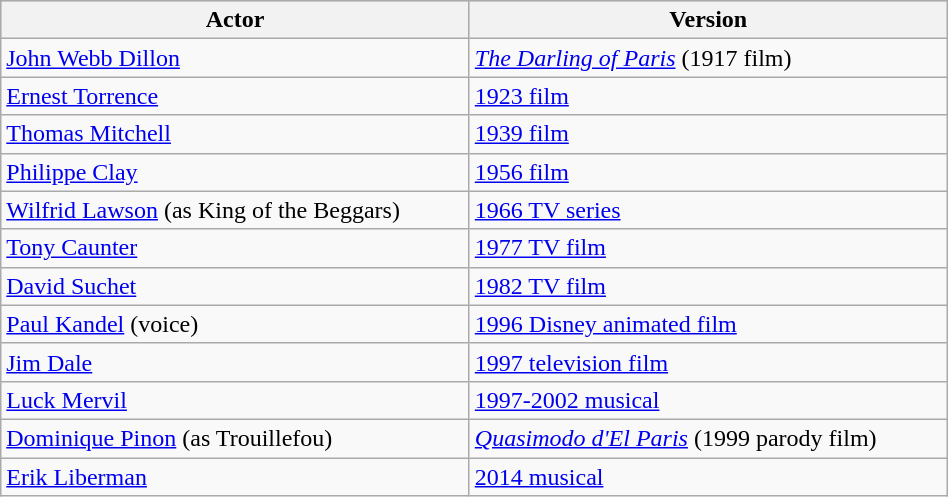<table class="wikitable" width="50%">
<tr bgcolor="#CCCCCC">
<th>Actor</th>
<th>Version</th>
</tr>
<tr>
<td><a href='#'>John Webb Dillon</a></td>
<td><em><a href='#'>The Darling of Paris</a></em> (1917 film)</td>
</tr>
<tr>
<td><a href='#'>Ernest Torrence</a></td>
<td><a href='#'>1923 film</a></td>
</tr>
<tr>
<td><a href='#'>Thomas Mitchell</a></td>
<td><a href='#'>1939 film</a></td>
</tr>
<tr>
<td><a href='#'>Philippe Clay</a></td>
<td><a href='#'>1956 film</a></td>
</tr>
<tr>
<td><a href='#'>Wilfrid Lawson</a> (as King of the Beggars)</td>
<td><a href='#'>1966 TV series</a></td>
</tr>
<tr>
<td><a href='#'>Tony Caunter</a></td>
<td><a href='#'>1977 TV film</a></td>
</tr>
<tr>
<td><a href='#'>David Suchet</a></td>
<td><a href='#'>1982 TV film</a></td>
</tr>
<tr>
<td><a href='#'>Paul Kandel</a> (voice)</td>
<td><a href='#'>1996 Disney animated film</a></td>
</tr>
<tr>
<td><a href='#'>Jim Dale</a></td>
<td><a href='#'>1997 television film</a></td>
</tr>
<tr>
<td><a href='#'>Luck Mervil</a></td>
<td><a href='#'>1997-2002 musical</a></td>
</tr>
<tr>
<td><a href='#'>Dominique Pinon</a> (as Trouillefou)</td>
<td><em><a href='#'>Quasimodo d'El Paris</a></em> (1999 parody film)</td>
</tr>
<tr>
<td><a href='#'>Erik Liberman</a></td>
<td><a href='#'>2014 musical</a></td>
</tr>
</table>
